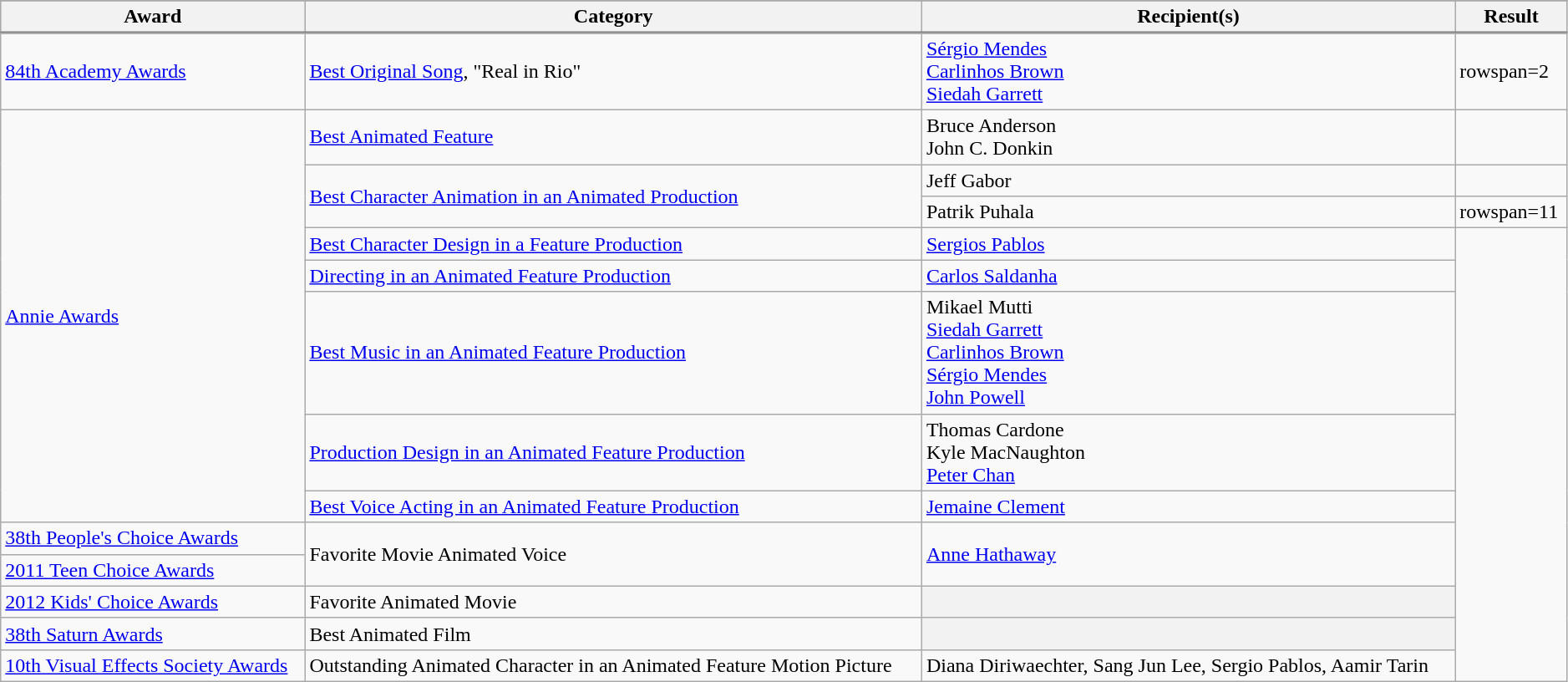<table class="wikitable sortable" width="99%">
<tr style="background:#ccc; vertical-align:bottom;">
</tr>
<tr style="background:#ccc; text-align:center;">
<th>Award</th>
<th>Category</th>
<th>Recipient(s)</th>
<th>Result</th>
</tr>
<tr style="border-top:2px solid gray;">
</tr>
<tr>
</tr>
<tr>
<td><a href='#'>84th Academy Awards</a></td>
<td><a href='#'>Best Original Song</a>, "Real in Rio"</td>
<td><a href='#'>Sérgio Mendes</a><br><a href='#'>Carlinhos Brown</a><br><a href='#'>Siedah Garrett</a></td>
<td>rowspan=2 </td>
</tr>
<tr>
<td style="border-top:10px black" rowspan="8"><a href='#'>Annie Awards</a></td>
<td><a href='#'>Best Animated Feature</a></td>
<td>Bruce Anderson<br>John C. Donkin</td>
</tr>
<tr>
<td rowspan="2"><a href='#'>Best Character Animation in an Animated Production</a></td>
<td>Jeff Gabor</td>
<td></td>
</tr>
<tr>
<td>Patrik Puhala</td>
<td>rowspan=11 </td>
</tr>
<tr>
<td><a href='#'>Best Character Design in a Feature Production</a></td>
<td><a href='#'>Sergios Pablos</a></td>
</tr>
<tr>
<td><a href='#'>Directing in an Animated Feature Production</a></td>
<td><a href='#'>Carlos Saldanha</a></td>
</tr>
<tr>
<td><a href='#'>Best Music in an Animated Feature Production</a></td>
<td>Mikael Mutti<br><a href='#'>Siedah Garrett</a><br><a href='#'>Carlinhos Brown</a><br><a href='#'>Sérgio Mendes</a><br><a href='#'>John Powell</a></td>
</tr>
<tr>
<td><a href='#'>Production Design in an Animated Feature Production</a></td>
<td>Thomas Cardone<br>Kyle MacNaughton<br><a href='#'>Peter Chan</a></td>
</tr>
<tr>
<td><a href='#'>Best Voice Acting in an Animated Feature Production</a></td>
<td><a href='#'>Jemaine Clement</a></td>
</tr>
<tr>
<td><a href='#'>38th People's Choice Awards</a></td>
<td rowspan="2">Favorite Movie Animated Voice</td>
<td rowspan="2"><a href='#'>Anne Hathaway</a></td>
</tr>
<tr>
<td><a href='#'>2011 Teen Choice Awards</a></td>
</tr>
<tr>
<td><a href='#'>2012 Kids' Choice Awards</a></td>
<td>Favorite Animated Movie</td>
<th></th>
</tr>
<tr>
<td><a href='#'>38th Saturn Awards</a></td>
<td>Best Animated Film</td>
<th></th>
</tr>
<tr>
<td><a href='#'>10th Visual Effects Society Awards</a></td>
<td>Outstanding Animated Character in an Animated Feature Motion Picture</td>
<td>Diana Diriwaechter, Sang Jun Lee, Sergio Pablos, Aamir Tarin</td>
</tr>
</table>
